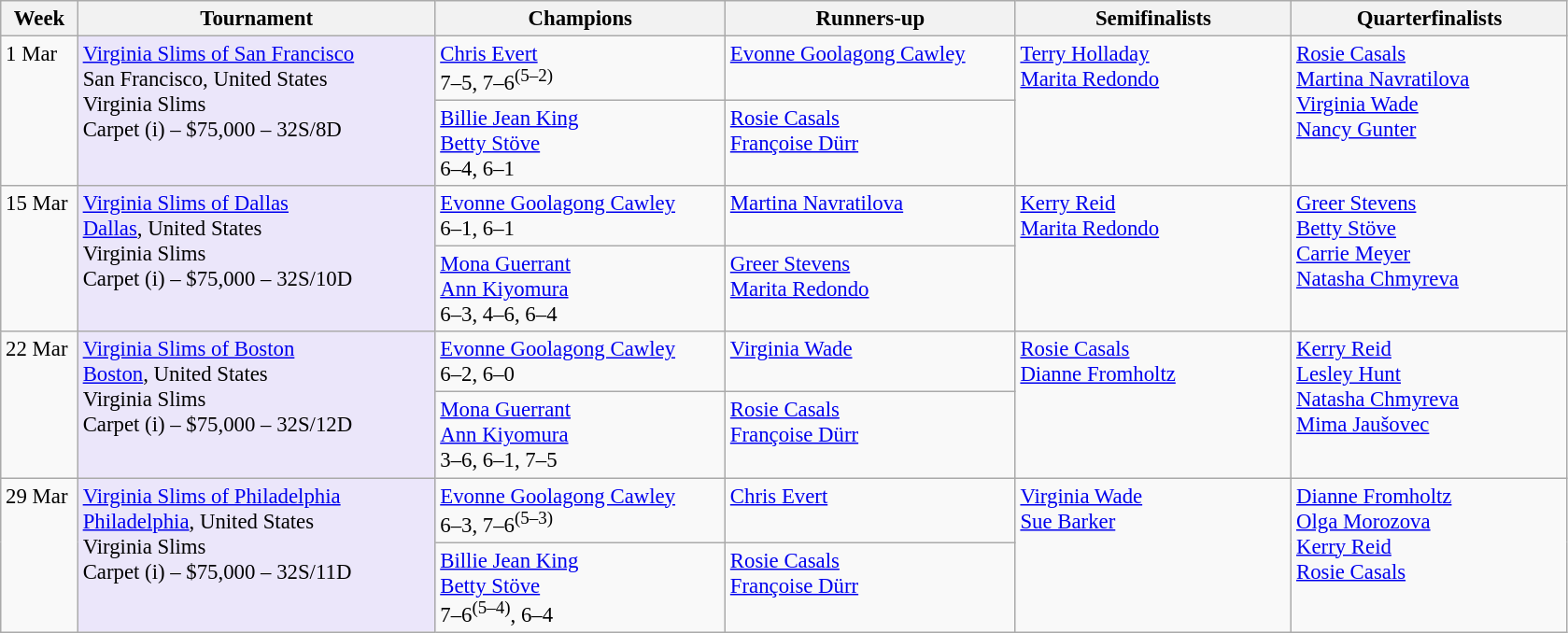<table class=wikitable style=font-size:95%>
<tr>
<th style="width:48px;">Week</th>
<th style="width:248px;">Tournament</th>
<th style="width:200px;">Champions</th>
<th style="width:200px;">Runners-up</th>
<th style="width:190px;">Semifinalists</th>
<th style="width:190px;">Quarterfinalists</th>
</tr>
<tr valign=top>
<td rowspan=2>1 Mar</td>
<td style="background:#ebe6fa;" rowspan="2"><a href='#'>Virginia Slims of San Francisco</a><br> San Francisco, United States<br>Virginia Slims<br>Carpet (i) – $75,000 – 32S/8D</td>
<td> <a href='#'>Chris Evert</a><br>7–5, 7–6<sup>(5–2)</sup></td>
<td> <a href='#'>Evonne Goolagong Cawley</a></td>
<td rowspan=2> <a href='#'>Terry Holladay</a><br> <a href='#'>Marita Redondo</a></td>
<td rowspan=2> <a href='#'>Rosie Casals</a> <br> <a href='#'>Martina Navratilova</a><br> <a href='#'>Virginia Wade</a><br> <a href='#'>Nancy Gunter</a></td>
</tr>
<tr valign=top>
<td> <a href='#'>Billie Jean King</a><br>  <a href='#'>Betty Stöve</a><br>6–4, 6–1</td>
<td> <a href='#'>Rosie Casals</a> <br>  <a href='#'>Françoise Dürr</a></td>
</tr>
<tr valign=top>
<td rowspan=2>15 Mar</td>
<td style="background:#ebe6fa;" rowspan="2"><a href='#'>Virginia Slims of Dallas</a><br> <a href='#'>Dallas</a>, United States<br>Virginia Slims<br>Carpet (i) – $75,000 – 32S/10D</td>
<td> <a href='#'>Evonne Goolagong Cawley</a><br>6–1, 6–1</td>
<td> <a href='#'>Martina Navratilova</a></td>
<td rowspan=2> <a href='#'>Kerry Reid</a><br> <a href='#'>Marita Redondo</a></td>
<td rowspan=2> <a href='#'>Greer Stevens</a><br> <a href='#'>Betty Stöve</a><br> <a href='#'>Carrie Meyer</a><br> <a href='#'>Natasha Chmyreva</a></td>
</tr>
<tr valign=top>
<td> <a href='#'>Mona Guerrant</a> <br>  <a href='#'>Ann Kiyomura</a><br>6–3, 4–6, 6–4</td>
<td> <a href='#'>Greer Stevens</a> <br>  <a href='#'>Marita Redondo</a></td>
</tr>
<tr valign=top>
<td rowspan=2>22 Mar</td>
<td style="background:#ebe6fa;" rowspan="2"><a href='#'>Virginia Slims of Boston</a><br> <a href='#'>Boston</a>, United States<br>Virginia Slims<br>Carpet (i) – $75,000 – 32S/12D</td>
<td> <a href='#'>Evonne Goolagong Cawley</a><br>6–2, 6–0</td>
<td> <a href='#'>Virginia Wade</a></td>
<td rowspan=2> <a href='#'>Rosie Casals</a><br> <a href='#'>Dianne Fromholtz</a></td>
<td rowspan=2> <a href='#'>Kerry Reid</a><br> <a href='#'>Lesley Hunt</a><br> <a href='#'>Natasha Chmyreva</a><br> <a href='#'>Mima Jaušovec</a></td>
</tr>
<tr valign=top>
<td> <a href='#'>Mona Guerrant</a> <br>  <a href='#'>Ann Kiyomura</a><br>3–6, 6–1, 7–5</td>
<td> <a href='#'>Rosie Casals</a> <br>  <a href='#'>Françoise Dürr</a></td>
</tr>
<tr valign=top>
<td rowspan=2>29 Mar</td>
<td style="background:#ebe6fa;" rowspan="2"><a href='#'>Virginia Slims of Philadelphia</a><br> <a href='#'>Philadelphia</a>, United States<br>Virginia Slims<br>Carpet (i) – $75,000 – 32S/11D</td>
<td> <a href='#'>Evonne Goolagong Cawley</a><br>6–3, 7–6<sup>(5–3)</sup></td>
<td> <a href='#'>Chris Evert</a></td>
<td rowspan=2> <a href='#'>Virginia Wade</a><br> <a href='#'>Sue Barker</a></td>
<td rowspan=2> <a href='#'>Dianne Fromholtz</a><br> <a href='#'>Olga Morozova</a><br> <a href='#'>Kerry Reid</a><br> <a href='#'>Rosie Casals</a></td>
</tr>
<tr valign=top>
<td> <a href='#'>Billie Jean King</a><br>  <a href='#'>Betty Stöve</a><br>7–6<sup>(5–4)</sup>, 6–4</td>
<td> <a href='#'>Rosie Casals</a> <br>  <a href='#'>Françoise Dürr</a></td>
</tr>
</table>
